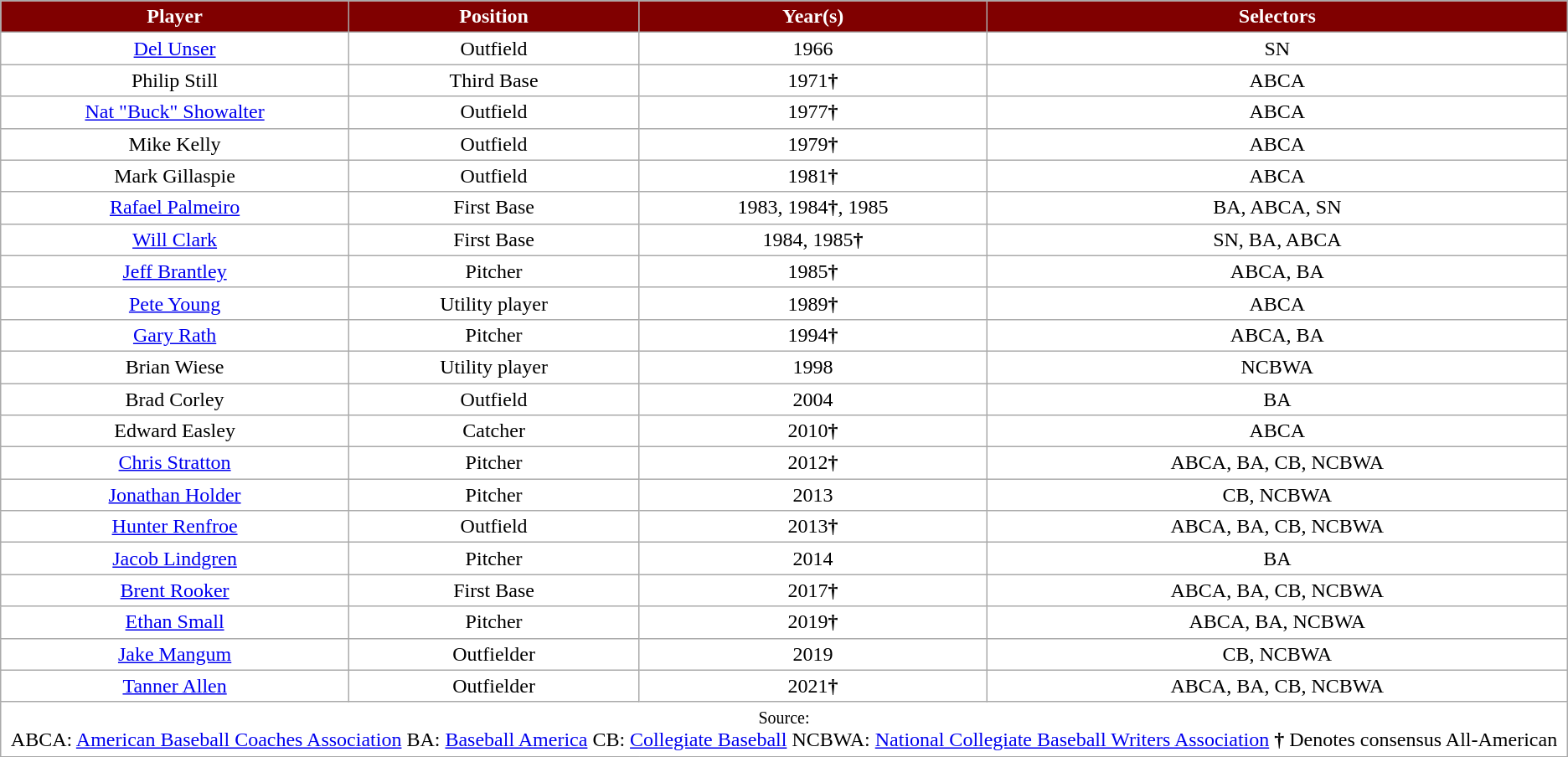<table class="wikitable" style="background:white; min-width:70%">
<tr>
<th style="background: maroon; color:white; width:18%">Player</th>
<th style="background: maroon; color:white; width:15%">Position</th>
<th style="background: maroon; color:white; width:18%">Year(s)</th>
<th style="background: maroon; color:white; width:30%">Selectors</th>
</tr>
<tr align="center">
<td><a href='#'>Del Unser</a></td>
<td>Outfield</td>
<td>1966</td>
<td>SN</td>
</tr>
<tr align="center">
<td>Philip Still</td>
<td>Third Base</td>
<td>1971<strong>†</strong></td>
<td>ABCA</td>
</tr>
<tr align="center">
<td><a href='#'>Nat "Buck" Showalter</a></td>
<td>Outfield</td>
<td>1977<strong>†</strong></td>
<td>ABCA</td>
</tr>
<tr align="center">
<td>Mike Kelly</td>
<td>Outfield</td>
<td>1979<strong>†</strong></td>
<td>ABCA</td>
</tr>
<tr align="center">
<td>Mark Gillaspie</td>
<td>Outfield</td>
<td>1981<strong>†</strong></td>
<td>ABCA</td>
</tr>
<tr align="center">
<td><a href='#'>Rafael Palmeiro</a></td>
<td>First Base</td>
<td>1983, 1984<strong>†</strong>, 1985</td>
<td>BA, ABCA, SN</td>
</tr>
<tr align="center">
<td><a href='#'>Will Clark</a></td>
<td>First Base</td>
<td>1984, 1985<strong>†</strong></td>
<td>SN, BA, ABCA</td>
</tr>
<tr align="center">
<td><a href='#'>Jeff Brantley</a></td>
<td>Pitcher</td>
<td>1985<strong>†</strong></td>
<td>ABCA, BA</td>
</tr>
<tr align="center">
<td><a href='#'>Pete Young</a></td>
<td>Utility player</td>
<td>1989<strong>†</strong></td>
<td>ABCA</td>
</tr>
<tr align="center">
<td><a href='#'>Gary Rath</a></td>
<td>Pitcher</td>
<td>1994<strong>†</strong></td>
<td>ABCA, BA</td>
</tr>
<tr align="center">
<td>Brian Wiese</td>
<td>Utility player</td>
<td>1998</td>
<td>NCBWA</td>
</tr>
<tr align="center">
<td>Brad Corley</td>
<td>Outfield</td>
<td>2004</td>
<td>BA</td>
</tr>
<tr align="center">
<td>Edward Easley</td>
<td>Catcher</td>
<td>2010<strong>†</strong></td>
<td>ABCA</td>
</tr>
<tr align="center">
<td><a href='#'>Chris Stratton</a></td>
<td>Pitcher</td>
<td>2012<strong>†</strong></td>
<td>ABCA, BA, CB, NCBWA</td>
</tr>
<tr align="center">
<td><a href='#'>Jonathan Holder</a></td>
<td>Pitcher</td>
<td>2013</td>
<td>CB, NCBWA</td>
</tr>
<tr align="center">
<td><a href='#'>Hunter Renfroe</a></td>
<td>Outfield</td>
<td>2013<strong>†</strong></td>
<td>ABCA, BA, CB, NCBWA</td>
</tr>
<tr align="center">
<td><a href='#'>Jacob Lindgren</a></td>
<td>Pitcher</td>
<td>2014</td>
<td>BA</td>
</tr>
<tr align="center">
<td><a href='#'>Brent Rooker</a></td>
<td>First Base</td>
<td>2017<strong>†</strong></td>
<td>ABCA, BA, CB, NCBWA</td>
</tr>
<tr align="center">
<td><a href='#'>Ethan Small</a></td>
<td>Pitcher</td>
<td>2019<strong>†</strong></td>
<td>ABCA, BA, NCBWA</td>
</tr>
<tr align="center">
<td><a href='#'>Jake Mangum</a></td>
<td>Outfielder</td>
<td>2019</td>
<td>CB, NCBWA</td>
</tr>
<tr align="center">
<td><a href='#'>Tanner Allen</a></td>
<td>Outfielder</td>
<td>2021<strong>†</strong></td>
<td>ABCA, BA, CB, NCBWA</td>
</tr>
<tr align="center">
<td colspan=4><small>Source:</small><br>ABCA: <a href='#'>American Baseball Coaches Association</a>
BA: <a href='#'>Baseball America</a>
CB: <a href='#'>Collegiate Baseball</a>
NCBWA: <a href='#'>National Collegiate Baseball Writers Association</a>
<strong>†</strong> Denotes consensus All-American</td>
</tr>
<tr>
</tr>
</table>
